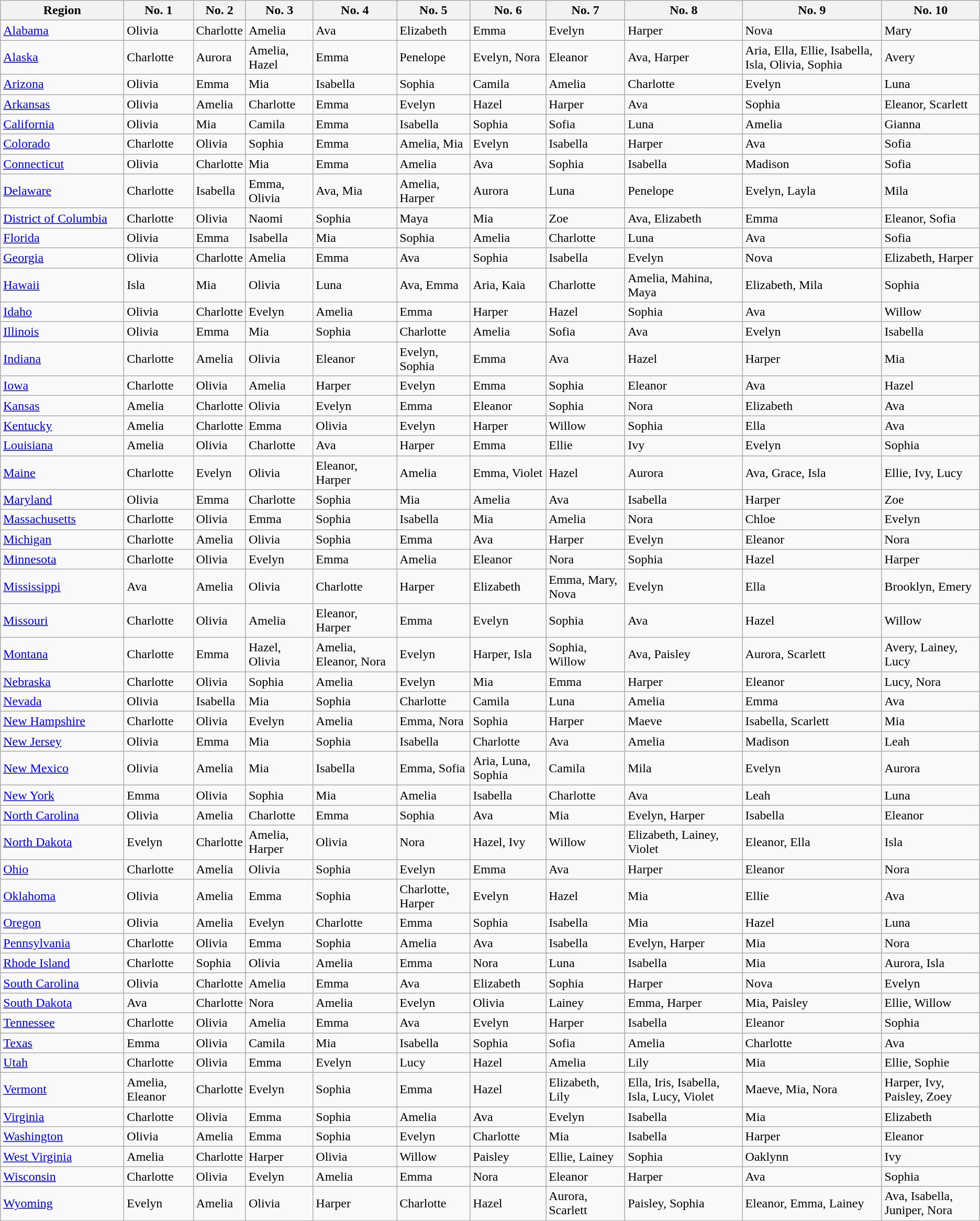<table class="wikitable sortable mw-collapsible" style="min-width:22em">
<tr>
<th width=150>Region</th>
<th>No. 1</th>
<th>No. 2</th>
<th>No. 3</th>
<th>No. 4</th>
<th>No. 5</th>
<th>No. 6</th>
<th>No. 7</th>
<th>No. 8</th>
<th>No. 9</th>
<th>No. 10</th>
</tr>
<tr>
<td><a href='#'>Alabama</a></td>
<td>Olivia</td>
<td>Charlotte</td>
<td>Amelia</td>
<td>Ava</td>
<td>Elizabeth</td>
<td>Emma</td>
<td>Evelyn</td>
<td>Harper</td>
<td>Nova</td>
<td>Mary</td>
</tr>
<tr>
<td><a href='#'>Alaska</a></td>
<td>Charlotte</td>
<td>Aurora</td>
<td>Amelia, Hazel</td>
<td>Emma</td>
<td>Penelope</td>
<td>Evelyn, Nora</td>
<td>Eleanor</td>
<td>Ava, Harper</td>
<td>Aria, Ella, Ellie, Isabella, Isla, Olivia, Sophia</td>
<td>Avery</td>
</tr>
<tr>
<td><a href='#'>Arizona</a></td>
<td>Olivia</td>
<td>Emma</td>
<td>Mia</td>
<td>Isabella</td>
<td>Sophia</td>
<td>Camila</td>
<td>Amelia</td>
<td>Charlotte</td>
<td>Evelyn</td>
<td>Luna</td>
</tr>
<tr>
<td><a href='#'>Arkansas</a></td>
<td>Olivia</td>
<td>Amelia</td>
<td>Charlotte</td>
<td>Emma</td>
<td>Evelyn</td>
<td>Hazel</td>
<td>Harper</td>
<td>Ava</td>
<td>Sophia</td>
<td>Eleanor, Scarlett</td>
</tr>
<tr>
<td><a href='#'>California</a></td>
<td>Olivia</td>
<td>Mia</td>
<td>Camila</td>
<td>Emma</td>
<td>Isabella</td>
<td>Sophia</td>
<td>Sofia</td>
<td>Luna</td>
<td>Amelia</td>
<td>Gianna</td>
</tr>
<tr>
<td><a href='#'>Colorado</a></td>
<td>Charlotte</td>
<td>Olivia</td>
<td>Sophia</td>
<td>Emma</td>
<td>Amelia, Mia</td>
<td>Evelyn</td>
<td>Isabella</td>
<td>Harper</td>
<td>Ava</td>
<td>Sofia</td>
</tr>
<tr>
<td><a href='#'>Connecticut</a></td>
<td>Olivia</td>
<td>Charlotte</td>
<td>Mia</td>
<td>Emma</td>
<td>Amelia</td>
<td>Ava</td>
<td>Sophia</td>
<td>Isabella</td>
<td>Madison</td>
<td>Sofia</td>
</tr>
<tr>
<td><a href='#'>Delaware</a></td>
<td>Charlotte</td>
<td>Isabella</td>
<td>Emma, Olivia</td>
<td>Ava, Mia</td>
<td>Amelia, Harper</td>
<td>Aurora</td>
<td>Luna</td>
<td>Penelope</td>
<td>Evelyn, Layla</td>
<td>Mila</td>
</tr>
<tr>
<td><a href='#'>District of Columbia</a></td>
<td>Charlotte</td>
<td>Olivia</td>
<td>Naomi</td>
<td>Sophia</td>
<td>Maya</td>
<td>Mia</td>
<td>Zoe</td>
<td>Ava, Elizabeth</td>
<td>Emma</td>
<td>Eleanor, Sofia</td>
</tr>
<tr>
<td><a href='#'>Florida</a></td>
<td>Olivia</td>
<td>Emma</td>
<td>Isabella</td>
<td>Mia</td>
<td>Sophia</td>
<td>Amelia</td>
<td>Charlotte</td>
<td>Luna</td>
<td>Ava</td>
<td>Sofia</td>
</tr>
<tr>
<td><a href='#'>Georgia</a></td>
<td>Olivia</td>
<td>Charlotte</td>
<td>Amelia</td>
<td>Emma</td>
<td>Ava</td>
<td>Sophia</td>
<td>Isabella</td>
<td>Evelyn</td>
<td>Nova</td>
<td>Elizabeth, Harper</td>
</tr>
<tr>
<td><a href='#'>Hawaii</a></td>
<td>Isla</td>
<td>Mia</td>
<td>Olivia</td>
<td>Luna</td>
<td>Ava, Emma</td>
<td>Aria, Kaia</td>
<td>Charlotte</td>
<td>Amelia, Mahina, Maya</td>
<td>Elizabeth, Mila</td>
<td>Sophia</td>
</tr>
<tr>
<td><a href='#'>Idaho</a></td>
<td>Olivia</td>
<td>Charlotte</td>
<td>Evelyn</td>
<td>Amelia</td>
<td>Emma</td>
<td>Harper</td>
<td>Hazel</td>
<td>Sophia</td>
<td>Ava</td>
<td>Willow</td>
</tr>
<tr>
<td><a href='#'>Illinois</a></td>
<td>Olivia</td>
<td>Emma</td>
<td>Mia</td>
<td>Sophia</td>
<td>Charlotte</td>
<td>Amelia</td>
<td>Sofia</td>
<td>Ava</td>
<td>Evelyn</td>
<td>Isabella</td>
</tr>
<tr>
<td><a href='#'>Indiana</a></td>
<td>Charlotte</td>
<td>Amelia</td>
<td>Olivia</td>
<td>Eleanor</td>
<td>Evelyn, Sophia</td>
<td>Emma</td>
<td>Ava</td>
<td>Hazel</td>
<td>Harper</td>
<td>Mia</td>
</tr>
<tr>
<td><a href='#'>Iowa</a></td>
<td>Charlotte</td>
<td>Olivia</td>
<td>Amelia</td>
<td>Harper</td>
<td>Evelyn</td>
<td>Emma</td>
<td>Sophia</td>
<td>Eleanor</td>
<td>Ava</td>
<td>Hazel</td>
</tr>
<tr>
<td><a href='#'>Kansas</a></td>
<td>Amelia</td>
<td>Charlotte</td>
<td>Olivia</td>
<td>Evelyn</td>
<td>Emma</td>
<td>Eleanor</td>
<td>Sophia</td>
<td>Nora</td>
<td>Elizabeth</td>
<td>Ava</td>
</tr>
<tr>
<td><a href='#'>Kentucky</a></td>
<td>Amelia</td>
<td>Charlotte</td>
<td>Emma</td>
<td>Olivia</td>
<td>Evelyn</td>
<td>Harper</td>
<td>Willow</td>
<td>Sophia</td>
<td>Ella</td>
<td>Ava</td>
</tr>
<tr>
<td><a href='#'>Louisiana</a></td>
<td>Amelia</td>
<td>Olivia</td>
<td>Charlotte</td>
<td>Ava</td>
<td>Harper</td>
<td>Emma</td>
<td>Ellie</td>
<td>Ivy</td>
<td>Evelyn</td>
<td>Sophia</td>
</tr>
<tr>
<td><a href='#'>Maine</a></td>
<td>Charlotte</td>
<td>Evelyn</td>
<td>Olivia</td>
<td>Eleanor, Harper</td>
<td>Amelia</td>
<td>Emma, Violet</td>
<td>Hazel</td>
<td>Aurora</td>
<td>Ava, Grace, Isla</td>
<td>Ellie, Ivy, Lucy</td>
</tr>
<tr>
<td><a href='#'>Maryland</a></td>
<td>Olivia</td>
<td>Emma</td>
<td>Charlotte</td>
<td>Sophia</td>
<td>Mia</td>
<td>Amelia</td>
<td>Ava</td>
<td>Isabella</td>
<td>Harper</td>
<td>Zoe</td>
</tr>
<tr>
<td><a href='#'>Massachusetts</a></td>
<td>Charlotte</td>
<td>Olivia</td>
<td>Emma</td>
<td>Sophia</td>
<td>Isabella</td>
<td>Mia</td>
<td>Amelia</td>
<td>Nora</td>
<td>Chloe</td>
<td>Evelyn</td>
</tr>
<tr>
<td><a href='#'>Michigan</a></td>
<td>Charlotte</td>
<td>Amelia</td>
<td>Olivia</td>
<td>Sophia</td>
<td>Emma</td>
<td>Ava</td>
<td>Harper</td>
<td>Evelyn</td>
<td>Eleanor</td>
<td>Nora</td>
</tr>
<tr>
<td><a href='#'>Minnesota</a></td>
<td>Charlotte</td>
<td>Olivia</td>
<td>Evelyn</td>
<td>Emma</td>
<td>Amelia</td>
<td>Eleanor</td>
<td>Nora</td>
<td>Sophia</td>
<td>Hazel</td>
<td>Harper</td>
</tr>
<tr>
<td><a href='#'>Mississippi</a></td>
<td>Ava</td>
<td>Amelia</td>
<td>Olivia</td>
<td>Charlotte</td>
<td>Harper</td>
<td>Elizabeth</td>
<td>Emma, Mary, Nova</td>
<td>Evelyn</td>
<td>Ella</td>
<td>Brooklyn, Emery</td>
</tr>
<tr>
<td><a href='#'>Missouri</a></td>
<td>Charlotte</td>
<td>Olivia</td>
<td>Amelia</td>
<td>Eleanor, Harper</td>
<td>Emma</td>
<td>Evelyn</td>
<td>Sophia</td>
<td>Ava</td>
<td>Hazel</td>
<td>Willow</td>
</tr>
<tr>
<td><a href='#'>Montana</a></td>
<td>Charlotte</td>
<td>Emma</td>
<td>Hazel, Olivia</td>
<td>Amelia, Eleanor, Nora</td>
<td>Evelyn</td>
<td>Harper, Isla</td>
<td>Sophia, Willow</td>
<td>Ava, Paisley</td>
<td>Aurora, Scarlett</td>
<td>Avery, Lainey, Lucy</td>
</tr>
<tr>
<td><a href='#'>Nebraska</a></td>
<td>Charlotte</td>
<td>Olivia</td>
<td>Sophia</td>
<td>Amelia</td>
<td>Evelyn</td>
<td>Mia</td>
<td>Emma</td>
<td>Harper</td>
<td>Eleanor</td>
<td>Lucy, Nora</td>
</tr>
<tr>
<td><a href='#'>Nevada</a></td>
<td>Olivia</td>
<td>Isabella</td>
<td>Mia</td>
<td>Sophia</td>
<td>Charlotte</td>
<td>Camila</td>
<td>Luna</td>
<td>Amelia</td>
<td>Emma</td>
<td>Ava</td>
</tr>
<tr>
<td><a href='#'>New Hampshire</a></td>
<td>Charlotte</td>
<td>Olivia</td>
<td>Evelyn</td>
<td>Amelia</td>
<td>Emma, Nora</td>
<td>Sophia</td>
<td>Harper</td>
<td>Maeve</td>
<td>Isabella, Scarlett</td>
<td>Mia</td>
</tr>
<tr>
<td><a href='#'>New Jersey</a></td>
<td>Olivia</td>
<td>Emma</td>
<td>Mia</td>
<td>Sophia</td>
<td>Isabella</td>
<td>Charlotte</td>
<td>Ava</td>
<td>Amelia</td>
<td>Madison</td>
<td>Leah</td>
</tr>
<tr>
<td><a href='#'>New Mexico</a></td>
<td>Olivia</td>
<td>Amelia</td>
<td>Mia</td>
<td>Isabella</td>
<td>Emma, Sofia</td>
<td>Aria, Luna, Sophia</td>
<td>Camila</td>
<td>Mila</td>
<td>Evelyn</td>
<td>Aurora</td>
</tr>
<tr>
<td><a href='#'>New York</a></td>
<td>Emma</td>
<td>Olivia</td>
<td>Sophia</td>
<td>Mia</td>
<td>Amelia</td>
<td>Isabella</td>
<td>Charlotte</td>
<td>Ava</td>
<td>Leah</td>
<td>Luna</td>
</tr>
<tr>
<td><a href='#'>North Carolina</a></td>
<td>Olivia</td>
<td>Amelia</td>
<td>Charlotte</td>
<td>Emma</td>
<td>Sophia</td>
<td>Ava</td>
<td>Mia</td>
<td>Evelyn, Harper</td>
<td>Isabella</td>
<td>Eleanor</td>
</tr>
<tr>
<td><a href='#'>North Dakota</a></td>
<td>Evelyn</td>
<td>Charlotte</td>
<td>Amelia, Harper</td>
<td>Olivia</td>
<td>Nora</td>
<td>Hazel, Ivy</td>
<td>Willow</td>
<td>Elizabeth, Lainey, Violet</td>
<td>Eleanor, Ella</td>
<td>Isla</td>
</tr>
<tr>
<td><a href='#'>Ohio</a></td>
<td>Charlotte</td>
<td>Amelia</td>
<td>Olivia</td>
<td>Sophia</td>
<td>Evelyn</td>
<td>Emma</td>
<td>Ava</td>
<td>Harper</td>
<td>Eleanor</td>
<td>Nora</td>
</tr>
<tr>
<td><a href='#'>Oklahoma</a></td>
<td>Olivia</td>
<td>Amelia</td>
<td>Emma</td>
<td>Sophia</td>
<td>Charlotte, Harper</td>
<td>Evelyn</td>
<td>Hazel</td>
<td>Mia</td>
<td>Ellie</td>
<td>Ava</td>
</tr>
<tr>
<td><a href='#'>Oregon</a></td>
<td>Olivia</td>
<td>Amelia</td>
<td>Evelyn</td>
<td>Charlotte</td>
<td>Emma</td>
<td>Sophia</td>
<td>Isabella</td>
<td>Mia</td>
<td>Hazel</td>
<td>Luna</td>
</tr>
<tr>
<td><a href='#'>Pennsylvania</a></td>
<td>Charlotte</td>
<td>Olivia</td>
<td>Emma</td>
<td>Sophia</td>
<td>Amelia</td>
<td>Ava</td>
<td>Isabella</td>
<td>Evelyn, Harper</td>
<td>Mia</td>
<td>Nora</td>
</tr>
<tr>
<td><a href='#'>Rhode Island</a></td>
<td>Charlotte</td>
<td>Sophia</td>
<td>Olivia</td>
<td>Amelia</td>
<td>Emma</td>
<td>Nora</td>
<td>Luna</td>
<td>Isabella</td>
<td>Mia</td>
<td>Aurora, Isla</td>
</tr>
<tr>
<td><a href='#'>South Carolina</a></td>
<td>Olivia</td>
<td>Charlotte</td>
<td>Amelia</td>
<td>Emma</td>
<td>Ava</td>
<td>Elizabeth</td>
<td>Sophia</td>
<td>Harper</td>
<td>Nova</td>
<td>Evelyn</td>
</tr>
<tr>
<td><a href='#'>South Dakota</a></td>
<td>Ava</td>
<td>Charlotte</td>
<td>Nora</td>
<td>Amelia</td>
<td>Evelyn</td>
<td>Olivia</td>
<td>Lainey</td>
<td>Emma, Harper</td>
<td>Mia, Paisley</td>
<td>Ellie, Willow</td>
</tr>
<tr>
<td><a href='#'>Tennessee</a></td>
<td>Charlotte</td>
<td>Olivia</td>
<td>Amelia</td>
<td>Emma</td>
<td>Ava</td>
<td>Evelyn</td>
<td>Harper</td>
<td>Isabella</td>
<td>Eleanor</td>
<td>Sophia</td>
</tr>
<tr>
<td><a href='#'>Texas</a></td>
<td>Emma</td>
<td>Olivia</td>
<td>Camila</td>
<td>Mia</td>
<td>Isabella</td>
<td>Sophia</td>
<td>Sofia</td>
<td>Amelia</td>
<td>Charlotte</td>
<td>Ava</td>
</tr>
<tr>
<td><a href='#'>Utah</a></td>
<td>Charlotte</td>
<td>Olivia</td>
<td>Emma</td>
<td>Evelyn</td>
<td>Lucy</td>
<td>Hazel</td>
<td>Amelia</td>
<td>Lily</td>
<td>Mia</td>
<td>Ellie, Sophie</td>
</tr>
<tr>
<td><a href='#'>Vermont</a></td>
<td>Amelia, Eleanor</td>
<td>Charlotte</td>
<td>Evelyn</td>
<td>Sophia</td>
<td>Emma</td>
<td>Hazel</td>
<td>Elizabeth, Lily</td>
<td>Ella, Iris, Isabella, Isla, Lucy, Violet</td>
<td>Maeve, Mia, Nora</td>
<td>Harper, Ivy, Paisley, Zoey</td>
</tr>
<tr>
<td><a href='#'>Virginia</a></td>
<td>Charlotte</td>
<td>Olivia</td>
<td>Emma</td>
<td>Sophia</td>
<td>Amelia</td>
<td>Ava</td>
<td>Evelyn</td>
<td>Isabella</td>
<td>Mia</td>
<td>Elizabeth</td>
</tr>
<tr>
<td><a href='#'>Washington</a></td>
<td>Olivia</td>
<td>Amelia</td>
<td>Emma</td>
<td>Sophia</td>
<td>Evelyn</td>
<td>Charlotte</td>
<td>Mia</td>
<td>Isabella</td>
<td>Harper</td>
<td>Eleanor</td>
</tr>
<tr>
<td><a href='#'>West Virginia</a></td>
<td>Amelia</td>
<td>Charlotte</td>
<td>Harper</td>
<td>Olivia</td>
<td>Willow</td>
<td>Paisley</td>
<td>Ellie, Lainey</td>
<td>Sophia</td>
<td>Oaklynn</td>
<td>Ivy</td>
</tr>
<tr>
<td><a href='#'>Wisconsin</a></td>
<td>Charlotte</td>
<td>Olivia</td>
<td>Evelyn</td>
<td>Amelia</td>
<td>Emma</td>
<td>Nora</td>
<td>Eleanor</td>
<td>Harper</td>
<td>Ava</td>
<td>Sophia</td>
</tr>
<tr>
<td><a href='#'>Wyoming</a></td>
<td>Evelyn</td>
<td>Amelia</td>
<td>Olivia</td>
<td>Harper</td>
<td>Charlotte</td>
<td>Hazel</td>
<td>Aurora, Scarlett</td>
<td>Paisley, Sophia</td>
<td>Eleanor, Emma, Lainey</td>
<td>Ava, Isabella, Juniper, Nora</td>
</tr>
<tr>
</tr>
</table>
